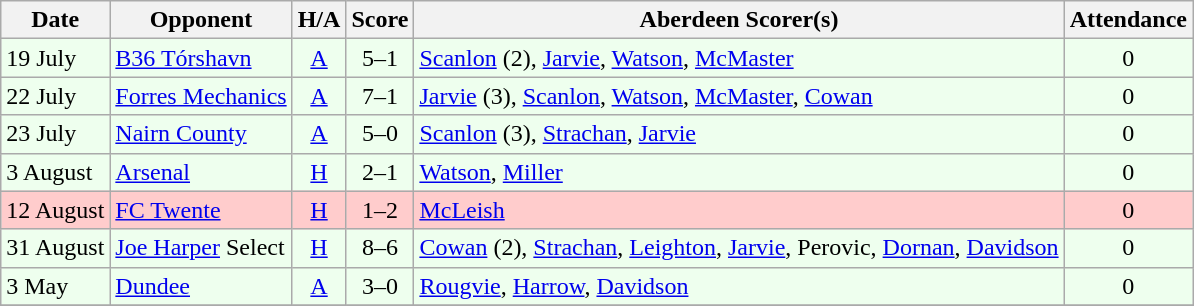<table class="wikitable" style="text-align:center">
<tr>
<th>Date</th>
<th>Opponent</th>
<th>H/A</th>
<th>Score</th>
<th>Aberdeen Scorer(s)</th>
<th>Attendance</th>
</tr>
<tr bgcolor=#EEFFEE>
<td align=left>19 July</td>
<td align=left> <a href='#'>B36 Tórshavn</a></td>
<td><a href='#'>A</a></td>
<td>5–1</td>
<td align=left><a href='#'>Scanlon</a> (2), <a href='#'>Jarvie</a>, <a href='#'>Watson</a>, <a href='#'>McMaster</a></td>
<td>0</td>
</tr>
<tr bgcolor=#EEFFEE>
<td align=left>22 July</td>
<td align=left><a href='#'>Forres Mechanics</a></td>
<td><a href='#'>A</a></td>
<td>7–1</td>
<td align=left><a href='#'>Jarvie</a> (3), <a href='#'>Scanlon</a>, <a href='#'>Watson</a>, <a href='#'>McMaster</a>, <a href='#'>Cowan</a></td>
<td>0</td>
</tr>
<tr bgcolor=#EEFFEE>
<td align=left>23 July</td>
<td align=left><a href='#'>Nairn County</a></td>
<td><a href='#'>A</a></td>
<td>5–0</td>
<td align=left><a href='#'>Scanlon</a> (3), <a href='#'>Strachan</a>, <a href='#'>Jarvie</a></td>
<td>0</td>
</tr>
<tr bgcolor=#EEFFEE>
<td align=left>3 August</td>
<td align=left> <a href='#'>Arsenal</a></td>
<td><a href='#'>H</a></td>
<td>2–1</td>
<td align=left><a href='#'>Watson</a>, <a href='#'>Miller</a></td>
<td>0</td>
</tr>
<tr bgcolor=#FFCCCC>
<td align=left>12 August</td>
<td align=left> <a href='#'>FC Twente</a></td>
<td><a href='#'>H</a></td>
<td>1–2</td>
<td align=left><a href='#'>McLeish</a></td>
<td>0</td>
</tr>
<tr bgcolor=#EEFFEE>
<td align=left>31 August</td>
<td align=left><a href='#'>Joe Harper</a> Select</td>
<td><a href='#'>H</a></td>
<td>8–6</td>
<td align=left><a href='#'>Cowan</a> (2), <a href='#'>Strachan</a>, <a href='#'>Leighton</a>, <a href='#'>Jarvie</a>, Perovic, <a href='#'>Dornan</a>, <a href='#'>Davidson</a></td>
<td>0</td>
</tr>
<tr bgcolor=#EEFFEE>
<td align=left>3 May</td>
<td align=left><a href='#'>Dundee</a></td>
<td><a href='#'>A</a></td>
<td>3–0</td>
<td align=left><a href='#'>Rougvie</a>, <a href='#'>Harrow</a>, <a href='#'>Davidson</a></td>
<td>0</td>
</tr>
<tr>
</tr>
</table>
